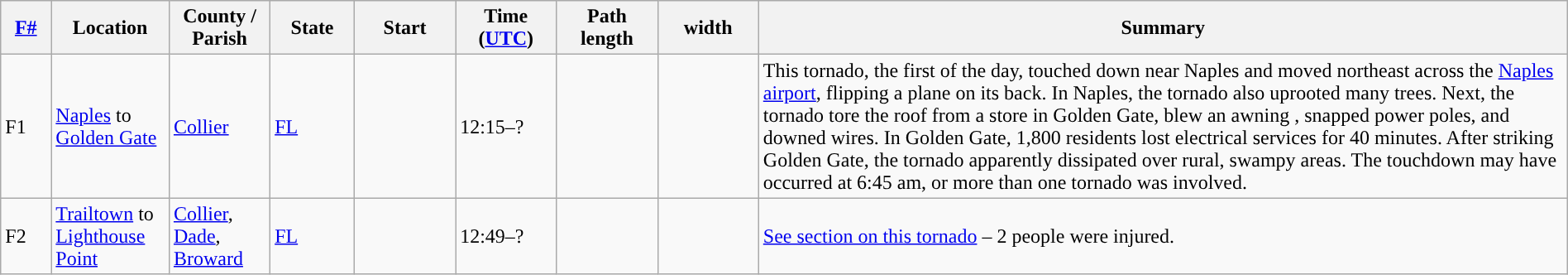<table class="wikitable sortable" style="width:100%;">
<tr>
<th scope="col"  style="width:3%; text-align:center;"><a href='#'>F#</a></th>
<th scope="col"  style="width:7%; text-align:center;" class="unsortable">Location</th>
<th scope="col"  style="width:6%; text-align:center;" class="unsortable">County / Parish</th>
<th scope="col"  style="width:5%; text-align:center;">State</th>
<th scope="col"  style="width:6%; text-align:center;">Start<br></th>
<th scope="col"  style="width:6%; text-align:center;">Time (<a href='#'>UTC</a>)</th>
<th scope="col"  style="width:6%; text-align:center;">Path length</th>
<th scope="col"  style="width:6%; text-align:center;"> width</th>
<th scope="col" class="unsortable" style="width:48%; text-align:center;">Summary</th>
</tr>
<tr>
<td>F1</td>
<td><a href='#'>Naples</a> to <a href='#'>Golden Gate</a></td>
<td><a href='#'>Collier</a></td>
<td><a href='#'>FL</a></td>
<td></td>
<td>12:15–?</td>
<td></td>
<td></td>
<td>This tornado, the first of the day, touched down near Naples and moved northeast across the <a href='#'>Naples airport</a>, flipping a plane on its back. In Naples, the tornado also uprooted many trees. Next, the tornado tore the roof from a store in Golden Gate, blew an awning , snapped power poles, and downed wires. In Golden Gate, 1,800 residents lost electrical services for 40 minutes. After striking Golden Gate, the tornado apparently dissipated over rural, swampy areas. The touchdown may have occurred at 6:45 am, or more than one tornado was involved.</td>
</tr>
<tr>
<td>F2</td>
<td><a href='#'>Trailtown</a> to <a href='#'>Lighthouse Point</a></td>
<td><a href='#'>Collier</a>, <a href='#'>Dade</a>, <a href='#'>Broward</a></td>
<td><a href='#'>FL</a></td>
<td></td>
<td>12:49–?</td>
<td></td>
<td></td>
<td><a href='#'>See section on this tornado</a> – 2 people were injured.</td>
</tr>
</table>
